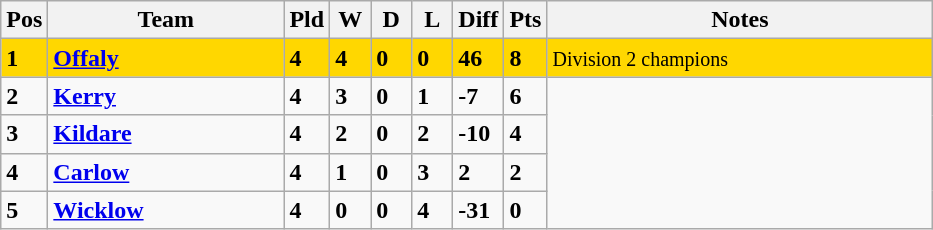<table class="wikitable" style="text-align: centre;">
<tr>
<th width=20>Pos</th>
<th width=150>Team</th>
<th width=20>Pld</th>
<th width=20>W</th>
<th width=20>D</th>
<th width=20>L</th>
<th width=20>Diff</th>
<th width=20>Pts</th>
<th width=250>Notes</th>
</tr>
<tr style="background:gold;">
<td><strong>1</strong></td>
<td align=left><strong> <a href='#'>Offaly</a> </strong></td>
<td><strong>4</strong></td>
<td><strong>4</strong></td>
<td><strong>0</strong></td>
<td><strong>0</strong></td>
<td><strong>46</strong></td>
<td><strong>8</strong></td>
<td><small> Division 2 champions</small></td>
</tr>
<tr>
<td><strong>2</strong></td>
<td align=left><strong> <a href='#'>Kerry</a> </strong></td>
<td><strong>4</strong></td>
<td><strong>3</strong></td>
<td><strong>0</strong></td>
<td><strong>1</strong></td>
<td><strong>-7</strong></td>
<td><strong>6</strong></td>
</tr>
<tr>
<td><strong>3</strong></td>
<td align=left><strong> <a href='#'>Kildare</a> </strong></td>
<td><strong>4</strong></td>
<td><strong>2</strong></td>
<td><strong>0</strong></td>
<td><strong>2</strong></td>
<td><strong>-10</strong></td>
<td><strong>4</strong></td>
</tr>
<tr>
<td><strong>4</strong></td>
<td align=left><strong> <a href='#'>Carlow</a> </strong></td>
<td><strong>4</strong></td>
<td><strong>1</strong></td>
<td><strong>0</strong></td>
<td><strong>3</strong></td>
<td><strong>2</strong></td>
<td><strong>2</strong></td>
</tr>
<tr>
<td><strong>5</strong></td>
<td align=left><strong> <a href='#'>Wicklow</a> </strong></td>
<td><strong>4</strong></td>
<td><strong>0</strong></td>
<td><strong>0</strong></td>
<td><strong>4</strong></td>
<td><strong>-31</strong></td>
<td><strong>0</strong></td>
</tr>
</table>
